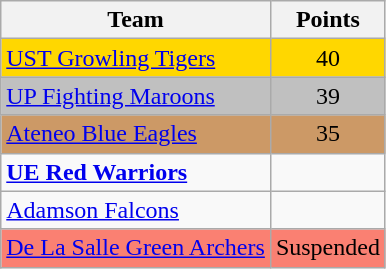<table class="wikitable" align="center"|>
<tr>
<th>Team</th>
<th>Points</th>
</tr>
<tr align="center" bgcolor=gold>
<td align="left"> <a href='#'>UST Growling Tigers</a></td>
<td>40</td>
</tr>
<tr align="center" bgcolor=silver>
<td align="left"> <a href='#'>UP Fighting Maroons</a></td>
<td>39</td>
</tr>
<tr align="center" bgcolor=cc9966>
<td align="left"> <a href='#'>Ateneo Blue Eagles</a></td>
<td>35</td>
</tr>
<tr align="center">
<td align="left"> <strong><a href='#'>UE Red Warriors</a></strong></td>
<td></td>
</tr>
<tr align="center">
<td align="left"> <a href='#'>Adamson Falcons</a></td>
<td></td>
</tr>
<tr align="center" bgcolor=salmon>
<td align="left"> <a href='#'>De La Salle Green Archers</a></td>
<td>Suspended</td>
</tr>
</table>
